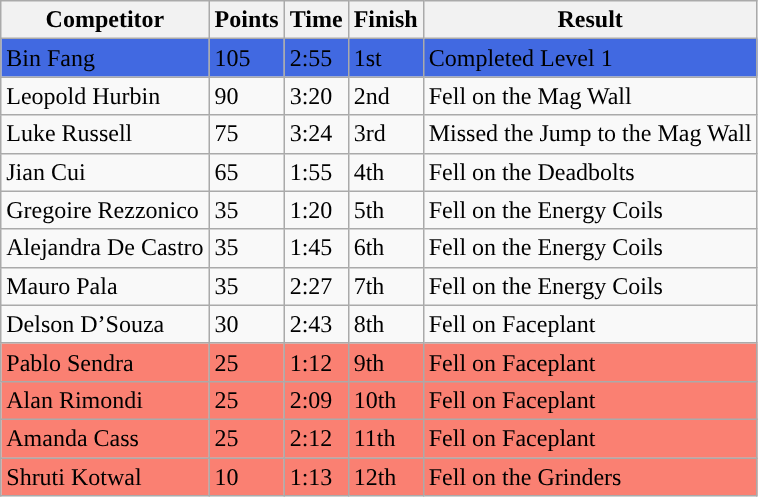<table class="wikitable sortable">
<tr>
<th nowrap="nowrap">Competitor</th>
<th>Points</th>
<th>Time</th>
<th>Finish</th>
<th>Result</th>
</tr>
<tr style="background:royalblue;">
<td> Bin Fang</td>
<td>105</td>
<td>2:55</td>
<td>1st</td>
<td>Completed Level 1</td>
</tr>
<tr>
<td> Leopold Hurbin</td>
<td>90</td>
<td>3:20</td>
<td>2nd</td>
<td>Fell on the Mag Wall</td>
</tr>
<tr>
<td> Luke Russell</td>
<td>75</td>
<td>3:24</td>
<td>3rd</td>
<td>Missed the Jump to the Mag Wall</td>
</tr>
<tr>
<td> Jian Cui</td>
<td>65</td>
<td>1:55</td>
<td>4th</td>
<td>Fell on the Deadbolts</td>
</tr>
<tr>
<td> Gregoire Rezzonico</td>
<td>35</td>
<td>1:20</td>
<td>5th</td>
<td>Fell on the Energy Coils</td>
</tr>
<tr>
<td> Alejandra De Castro</td>
<td>35</td>
<td>1:45</td>
<td>6th</td>
<td>Fell on the Energy Coils</td>
</tr>
<tr>
<td> Mauro Pala</td>
<td>35</td>
<td>2:27</td>
<td>7th</td>
<td>Fell on the Energy Coils</td>
</tr>
<tr>
<td> Delson D’Souza</td>
<td>30</td>
<td>2:43</td>
<td>8th</td>
<td>Fell on Faceplant</td>
</tr>
<tr style="background-color:#fa8072">
<td> Pablo Sendra</td>
<td>25</td>
<td>1:12</td>
<td>9th</td>
<td>Fell on Faceplant</td>
</tr>
<tr style="background-color:#fa8072">
<td> Alan Rimondi</td>
<td>25</td>
<td>2:09</td>
<td>10th</td>
<td>Fell on Faceplant</td>
</tr>
<tr style="background-color:#fa8072">
<td> Amanda Cass</td>
<td>25</td>
<td>2:12</td>
<td>11th</td>
<td>Fell on Faceplant</td>
</tr>
<tr style="background-color:#fa8072">
<td> Shruti Kotwal</td>
<td>10</td>
<td>1:13</td>
<td>12th</td>
<td>Fell on the Grinders</td>
</tr>
</table>
